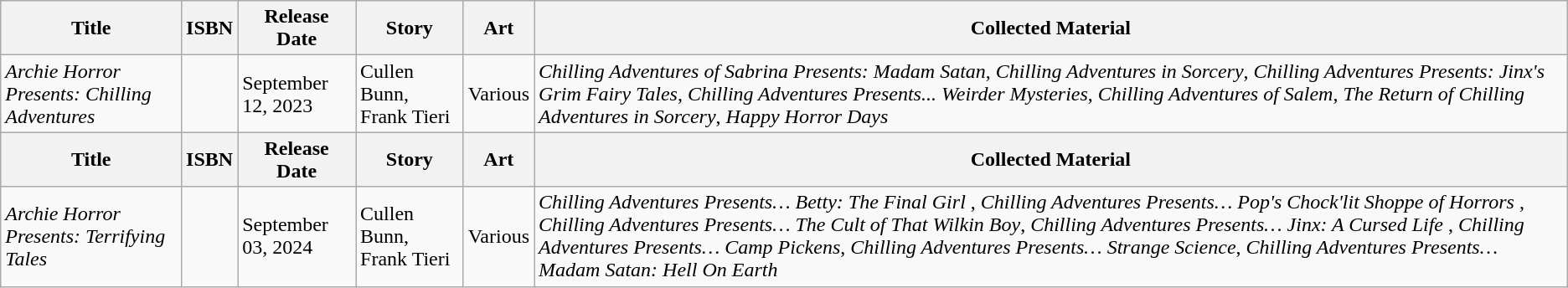<table class="wikitable">
<tr>
<th>Title</th>
<th>ISBN</th>
<th>Release Date</th>
<th>Story</th>
<th>Art</th>
<th>Collected Material</th>
</tr>
<tr>
<td><em>Archie Horror Presents: Chilling Adventures</em></td>
<td></td>
<td>September 12, 2023</td>
<td>Cullen Bunn, Frank Tieri</td>
<td>Various</td>
<td><em>Chilling Adventures of Sabrina Presents: Madam Satan</em>, <em>Chilling Adventures in Sorcery</em>, <em>Chilling Adventures Presents: Jinx's Grim Fairy Tales</em>, <em>Chilling Adventures Presents... Weirder Mysteries</em>, <em>Chilling Adventures of Salem</em>, <em>The Return of Chilling Adventures in Sorcery</em>, <em>Happy Horror Days</em></td>
</tr>
<tr>
<th>Title</th>
<th>ISBN</th>
<th>Release Date</th>
<th>Story</th>
<th>Art</th>
<th>Collected Material</th>
</tr>
<tr>
<td><em>Archie Horror Presents: Terrifying Tales</em></td>
<td></td>
<td>September 03, 2024</td>
<td>Cullen Bunn, Frank Tieri</td>
<td>Various</td>
<td><em>Chilling Adventures Presents… Betty: The Final Girl </em>, <em>Chilling Adventures Presents… Pop's Chock'lit Shoppe of Horrors </em>, <em>Chilling Adventures Presents… The Cult of That Wilkin Boy</em>, <em>Chilling Adventures Presents… Jinx: A Cursed Life </em>, <em>Chilling Adventures Presents… Camp Pickens</em>, <em>Chilling Adventures Presents… Strange Science</em>, <em>Chilling Adventures Presents… Madam Satan: Hell On Earth</em></td>
</tr>
</table>
